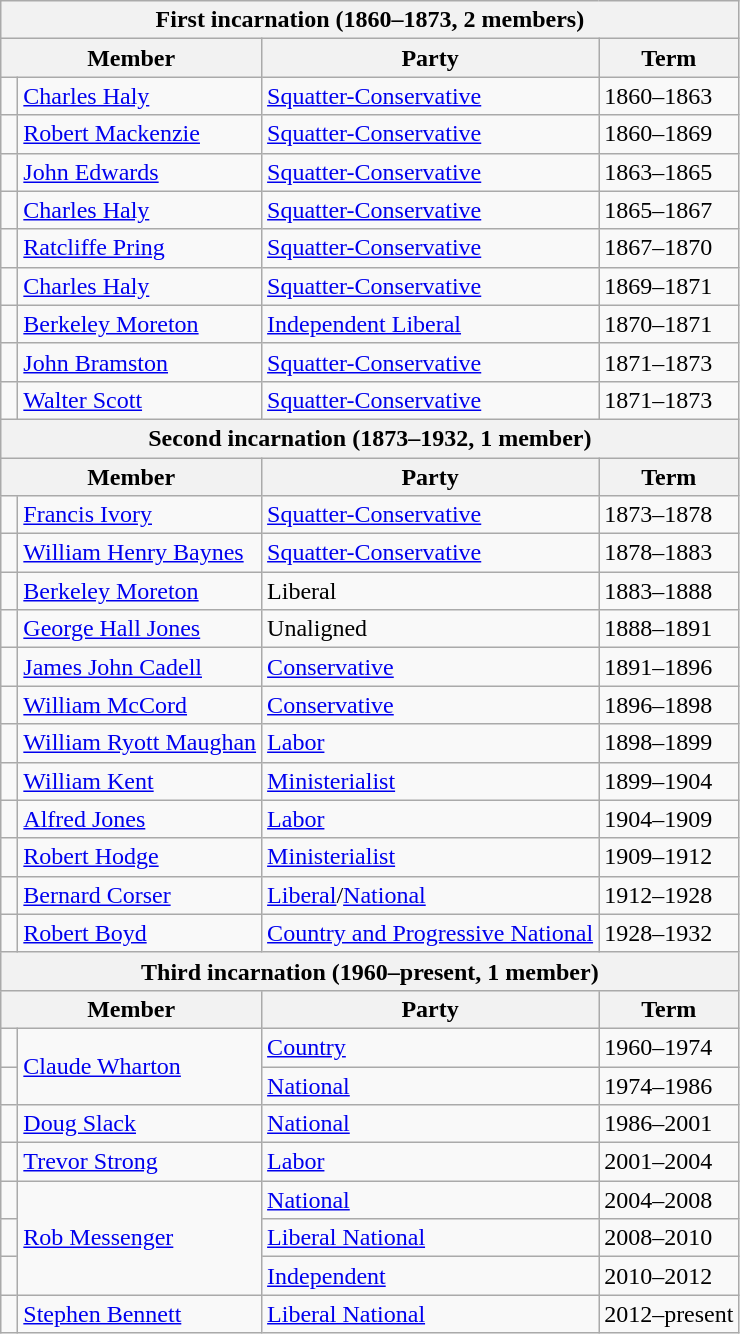<table class="wikitable">
<tr>
<th colspan="4">First incarnation (1860–1873, 2 members)</th>
</tr>
<tr>
<th colspan="2">Member</th>
<th>Party</th>
<th>Term</th>
</tr>
<tr>
<td> </td>
<td><a href='#'>Charles Haly</a></td>
<td><a href='#'>Squatter-Conservative</a></td>
<td>1860–1863</td>
</tr>
<tr>
<td> </td>
<td><a href='#'>Robert Mackenzie</a></td>
<td><a href='#'>Squatter-Conservative</a></td>
<td>1860–1869</td>
</tr>
<tr>
<td> </td>
<td><a href='#'>John Edwards</a></td>
<td><a href='#'>Squatter-Conservative</a></td>
<td>1863–1865</td>
</tr>
<tr>
<td> </td>
<td><a href='#'>Charles Haly</a></td>
<td><a href='#'>Squatter-Conservative</a></td>
<td>1865–1867</td>
</tr>
<tr>
<td> </td>
<td><a href='#'>Ratcliffe Pring</a></td>
<td><a href='#'>Squatter-Conservative</a></td>
<td>1867–1870</td>
</tr>
<tr>
<td> </td>
<td><a href='#'>Charles Haly</a></td>
<td><a href='#'>Squatter-Conservative</a></td>
<td>1869–1871</td>
</tr>
<tr>
<td> </td>
<td><a href='#'>Berkeley Moreton</a></td>
<td><a href='#'>Independent Liberal</a></td>
<td>1870–1871</td>
</tr>
<tr>
<td> </td>
<td><a href='#'>John Bramston</a></td>
<td><a href='#'>Squatter-Conservative</a></td>
<td>1871–1873</td>
</tr>
<tr>
<td> </td>
<td><a href='#'>Walter Scott</a></td>
<td><a href='#'>Squatter-Conservative</a></td>
<td>1871–1873</td>
</tr>
<tr>
<th colspan="4">Second incarnation (1873–1932, 1 member)</th>
</tr>
<tr>
<th colspan="2">Member</th>
<th>Party</th>
<th>Term</th>
</tr>
<tr>
<td> </td>
<td><a href='#'>Francis Ivory</a></td>
<td><a href='#'>Squatter-Conservative</a></td>
<td>1873–1878</td>
</tr>
<tr>
<td> </td>
<td><a href='#'>William Henry Baynes</a></td>
<td><a href='#'>Squatter-Conservative</a></td>
<td>1878–1883</td>
</tr>
<tr>
<td> </td>
<td><a href='#'>Berkeley Moreton</a></td>
<td>Liberal</td>
<td>1883–1888</td>
</tr>
<tr>
<td> </td>
<td><a href='#'>George Hall Jones</a></td>
<td>Unaligned</td>
<td>1888–1891</td>
</tr>
<tr>
<td> </td>
<td><a href='#'>James John Cadell</a></td>
<td><a href='#'>Conservative</a></td>
<td>1891–1896</td>
</tr>
<tr>
<td> </td>
<td><a href='#'>William McCord</a></td>
<td><a href='#'>Conservative</a></td>
<td>1896–1898</td>
</tr>
<tr>
<td> </td>
<td><a href='#'>William Ryott Maughan</a></td>
<td><a href='#'>Labor</a></td>
<td>1898–1899</td>
</tr>
<tr>
<td> </td>
<td><a href='#'>William Kent</a></td>
<td><a href='#'>Ministerialist</a></td>
<td>1899–1904</td>
</tr>
<tr>
<td> </td>
<td><a href='#'>Alfred Jones</a></td>
<td><a href='#'>Labor</a></td>
<td>1904–1909</td>
</tr>
<tr>
<td> </td>
<td><a href='#'>Robert Hodge</a></td>
<td><a href='#'>Ministerialist</a></td>
<td>1909–1912</td>
</tr>
<tr>
<td> </td>
<td><a href='#'>Bernard Corser</a></td>
<td><a href='#'>Liberal</a>/<a href='#'>National</a></td>
<td>1912–1928</td>
</tr>
<tr>
<td> </td>
<td><a href='#'>Robert Boyd</a></td>
<td><a href='#'>Country and Progressive National</a></td>
<td>1928–1932</td>
</tr>
<tr>
<th colspan="4">Third incarnation (1960–present, 1 member)</th>
</tr>
<tr>
<th colspan="2">Member</th>
<th>Party</th>
<th>Term</th>
</tr>
<tr>
<td> </td>
<td rowspan="2"><a href='#'>Claude Wharton</a></td>
<td><a href='#'>Country</a></td>
<td>1960–1974</td>
</tr>
<tr>
<td> </td>
<td><a href='#'>National</a></td>
<td>1974–1986</td>
</tr>
<tr>
<td> </td>
<td><a href='#'>Doug Slack</a></td>
<td><a href='#'>National</a></td>
<td>1986–2001</td>
</tr>
<tr>
<td> </td>
<td><a href='#'>Trevor Strong</a></td>
<td><a href='#'>Labor</a></td>
<td>2001–2004</td>
</tr>
<tr>
<td> </td>
<td rowspan="3"><a href='#'>Rob Messenger</a></td>
<td><a href='#'>National</a></td>
<td>2004–2008</td>
</tr>
<tr>
<td> </td>
<td><a href='#'>Liberal National</a></td>
<td>2008–2010</td>
</tr>
<tr>
<td> </td>
<td><a href='#'>Independent</a></td>
<td>2010–2012</td>
</tr>
<tr>
<td> </td>
<td><a href='#'>Stephen Bennett</a></td>
<td><a href='#'>Liberal National</a></td>
<td>2012–present</td>
</tr>
</table>
